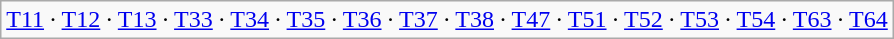<table class="wikitable" style="margin:1em auto;">
<tr>
<td><a href='#'>T11</a> · <a href='#'>T12</a> · <a href='#'>T13</a> · <a href='#'>T33</a> · <a href='#'>T34</a> · <a href='#'>T35</a> · <a href='#'>T36</a> · <a href='#'>T37</a> · <a href='#'>T38</a> · <a href='#'>T47</a> · <a href='#'>T51</a> · <a href='#'>T52</a> · <a href='#'>T53</a> · <a href='#'>T54</a> · <a href='#'>T63</a> · <a href='#'>T64</a></td>
</tr>
</table>
